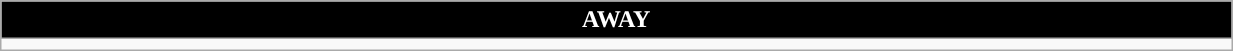<table class="wikitable collapsible collapsed" style="width:65%">
<tr>
<th colspan=6 ! style="color:white; background:black;">AWAY</th>
</tr>
<tr>
<td></td>
</tr>
</table>
